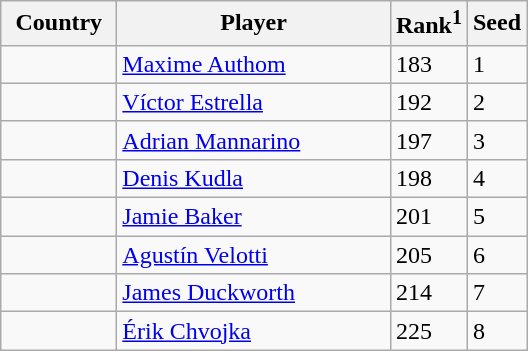<table class="sortable wikitable">
<tr>
<th width="70">Country</th>
<th width="175">Player</th>
<th>Rank<sup>1</sup></th>
<th>Seed</th>
</tr>
<tr>
<td></td>
<td><a href='#'>Maxime Authom</a></td>
<td>183</td>
<td>1</td>
</tr>
<tr>
<td></td>
<td><a href='#'>Víctor Estrella</a></td>
<td>192</td>
<td>2</td>
</tr>
<tr>
<td></td>
<td><a href='#'>Adrian Mannarino</a></td>
<td>197</td>
<td>3</td>
</tr>
<tr>
<td></td>
<td><a href='#'>Denis Kudla</a></td>
<td>198</td>
<td>4</td>
</tr>
<tr>
<td></td>
<td><a href='#'>Jamie Baker</a></td>
<td>201</td>
<td>5</td>
</tr>
<tr>
<td></td>
<td><a href='#'>Agustín Velotti</a></td>
<td>205</td>
<td>6</td>
</tr>
<tr>
<td></td>
<td><a href='#'>James Duckworth</a></td>
<td>214</td>
<td>7</td>
</tr>
<tr>
<td></td>
<td><a href='#'>Érik Chvojka</a></td>
<td>225</td>
<td>8</td>
</tr>
</table>
